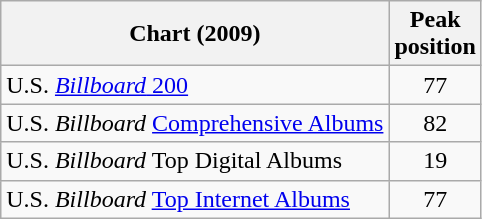<table class="wikitable sortable">
<tr>
<th>Chart (2009)</th>
<th>Peak<br>position</th>
</tr>
<tr>
<td>U.S. <a href='#'><em>Billboard</em> 200</a></td>
<td align="center">77</td>
</tr>
<tr>
<td>U.S. <em>Billboard</em> <a href='#'>Comprehensive Albums</a></td>
<td align="center">82</td>
</tr>
<tr>
<td>U.S. <em>Billboard</em> Top Digital Albums</td>
<td align="center">19</td>
</tr>
<tr>
<td>U.S. <em>Billboard</em> <a href='#'>Top Internet Albums</a></td>
<td align="center">77</td>
</tr>
</table>
